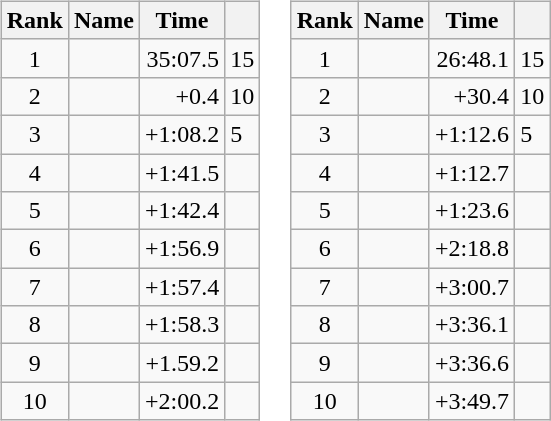<table border="0">
<tr>
<td valign="top"><br><table class="wikitable">
<tr>
<th>Rank</th>
<th>Name</th>
<th>Time</th>
<th></th>
</tr>
<tr>
<td style="text-align:center;">1</td>
<td></td>
<td align="right">35:07.5</td>
<td>15</td>
</tr>
<tr>
<td style="text-align:center;">2</td>
<td></td>
<td align="right">+0.4</td>
<td>10</td>
</tr>
<tr>
<td style="text-align:center;">3</td>
<td></td>
<td align="right">+1:08.2</td>
<td>5</td>
</tr>
<tr>
<td style="text-align:center;">4</td>
<td></td>
<td align="right">+1:41.5</td>
<td></td>
</tr>
<tr>
<td style="text-align:center;">5</td>
<td></td>
<td align="right">+1:42.4</td>
<td></td>
</tr>
<tr>
<td style="text-align:center;">6</td>
<td></td>
<td align="right">+1:56.9</td>
<td></td>
</tr>
<tr>
<td style="text-align:center;">7</td>
<td></td>
<td align="right">+1:57.4</td>
<td></td>
</tr>
<tr>
<td style="text-align:center;">8</td>
<td></td>
<td align="right">+1:58.3</td>
<td></td>
</tr>
<tr>
<td style="text-align:center;">9</td>
<td></td>
<td align="right">+1.59.2</td>
<td></td>
</tr>
<tr>
<td style="text-align:center;">10</td>
<td></td>
<td align="right">+2:00.2</td>
<td></td>
</tr>
</table>
</td>
<td valign="top"><br><table class="wikitable">
<tr>
<th>Rank</th>
<th>Name</th>
<th>Time</th>
<th></th>
</tr>
<tr>
<td style="text-align:center;">1</td>
<td></td>
<td align="right">26:48.1</td>
<td>15</td>
</tr>
<tr>
<td style="text-align:center;">2</td>
<td></td>
<td align="right">+30.4</td>
<td>10</td>
</tr>
<tr>
<td style="text-align:center;">3</td>
<td></td>
<td align="right">+1:12.6</td>
<td>5</td>
</tr>
<tr>
<td style="text-align:center;">4</td>
<td></td>
<td align="right">+1:12.7</td>
<td></td>
</tr>
<tr>
<td style="text-align:center;">5</td>
<td></td>
<td align="right">+1:23.6</td>
<td></td>
</tr>
<tr>
<td style="text-align:center;">6</td>
<td></td>
<td align="right">+2:18.8</td>
<td></td>
</tr>
<tr>
<td style="text-align:center;">7</td>
<td></td>
<td align="right">+3:00.7</td>
<td></td>
</tr>
<tr>
<td style="text-align:center;">8</td>
<td></td>
<td align="right">+3:36.1</td>
<td></td>
</tr>
<tr>
<td style="text-align:center;">9</td>
<td></td>
<td align="right">+3:36.6</td>
<td></td>
</tr>
<tr>
<td style="text-align:center;">10</td>
<td></td>
<td align="right">+3:49.7</td>
<td></td>
</tr>
</table>
</td>
</tr>
</table>
